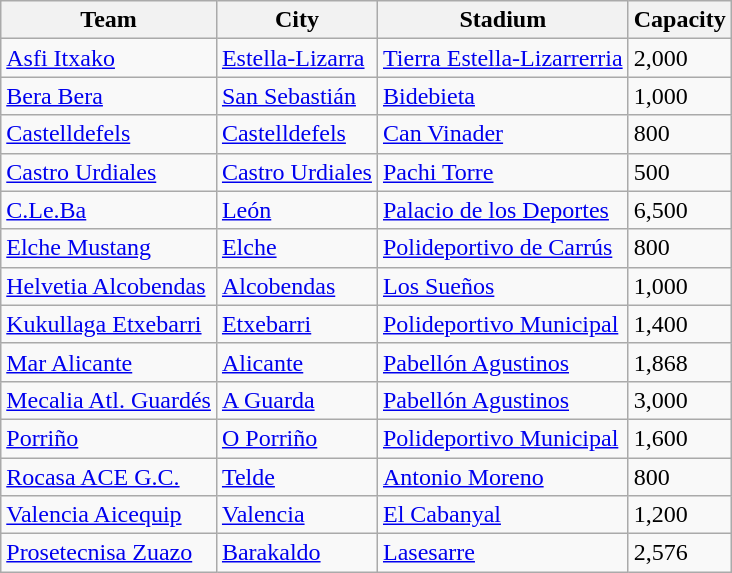<table class="wikitable sortable">
<tr>
<th>Team</th>
<th>City</th>
<th>Stadium</th>
<th>Capacity</th>
</tr>
<tr>
<td><a href='#'>Asfi Itxako</a></td>
<td><a href='#'>Estella-Lizarra</a></td>
<td><a href='#'>Tierra Estella-Lizarrerria</a></td>
<td>2,000</td>
</tr>
<tr>
<td><a href='#'>Bera Bera</a></td>
<td><a href='#'>San Sebastián</a></td>
<td><a href='#'>Bidebieta</a></td>
<td>1,000</td>
</tr>
<tr>
<td><a href='#'>Castelldefels</a></td>
<td><a href='#'>Castelldefels</a></td>
<td><a href='#'>Can Vinader</a></td>
<td>800</td>
</tr>
<tr>
<td><a href='#'>Castro Urdiales</a></td>
<td><a href='#'>Castro Urdiales</a></td>
<td><a href='#'>Pachi Torre</a></td>
<td>500</td>
</tr>
<tr>
<td><a href='#'>C.Le.Ba</a></td>
<td><a href='#'>León</a></td>
<td><a href='#'>Palacio de los Deportes</a></td>
<td>6,500</td>
</tr>
<tr>
<td><a href='#'>Elche Mustang</a></td>
<td><a href='#'>Elche</a></td>
<td><a href='#'>Polideportivo de Carrús</a></td>
<td>800</td>
</tr>
<tr>
<td><a href='#'>Helvetia Alcobendas</a></td>
<td><a href='#'>Alcobendas</a></td>
<td><a href='#'>Los Sueños</a></td>
<td>1,000</td>
</tr>
<tr>
<td><a href='#'>Kukullaga Etxebarri</a></td>
<td><a href='#'>Etxebarri</a></td>
<td><a href='#'>Polideportivo Municipal</a></td>
<td>1,400</td>
</tr>
<tr>
<td><a href='#'>Mar Alicante</a></td>
<td><a href='#'>Alicante</a></td>
<td><a href='#'>Pabellón Agustinos</a></td>
<td>1,868</td>
</tr>
<tr>
<td><a href='#'>Mecalia Atl. Guardés</a></td>
<td><a href='#'>A Guarda</a></td>
<td><a href='#'>Pabellón Agustinos</a></td>
<td>3,000</td>
</tr>
<tr>
<td><a href='#'>Porriño</a></td>
<td><a href='#'>O Porriño</a></td>
<td><a href='#'>Polideportivo Municipal</a></td>
<td>1,600</td>
</tr>
<tr>
<td><a href='#'>Rocasa ACE G.C.</a></td>
<td><a href='#'>Telde</a></td>
<td><a href='#'>Antonio Moreno</a></td>
<td>800</td>
</tr>
<tr>
<td><a href='#'>Valencia Aicequip</a></td>
<td><a href='#'>Valencia</a></td>
<td><a href='#'>El Cabanyal</a></td>
<td>1,200</td>
</tr>
<tr>
<td><a href='#'>Prosetecnisa Zuazo</a></td>
<td><a href='#'>Barakaldo</a></td>
<td><a href='#'>Lasesarre</a></td>
<td>2,576</td>
</tr>
</table>
